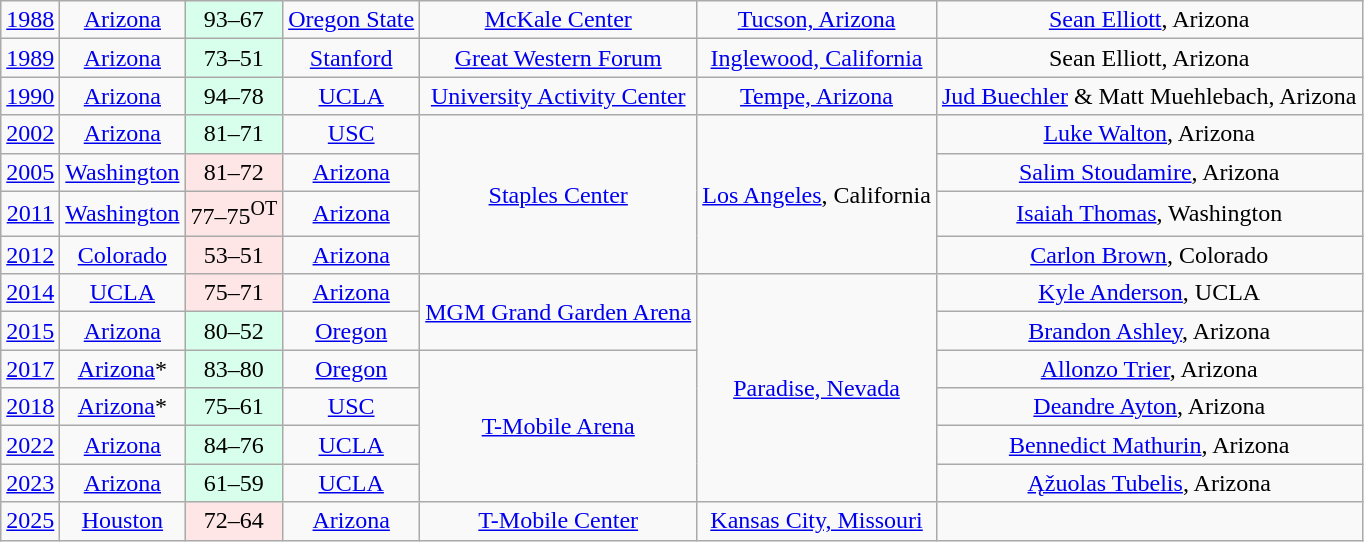<table class="wikitable" style="text-align: center;">
<tr>
<td><a href='#'>1988</a></td>
<td><a href='#'>Arizona</a></td>
<td style="background:#D8FFEB;">93–67</td>
<td><a href='#'>Oregon State</a></td>
<td><a href='#'>McKale Center</a></td>
<td><a href='#'>Tucson, Arizona</a></td>
<td><a href='#'>Sean Elliott</a>, Arizona</td>
</tr>
<tr>
<td><a href='#'>1989</a></td>
<td><a href='#'>Arizona</a></td>
<td style="background:#D8FFEB;">73–51</td>
<td><a href='#'>Stanford</a></td>
<td><a href='#'>Great Western Forum</a></td>
<td><a href='#'>Inglewood, California</a></td>
<td>Sean Elliott, Arizona</td>
</tr>
<tr>
<td><a href='#'>1990</a></td>
<td><a href='#'>Arizona</a></td>
<td style="background:#D8FFEB;">94–78</td>
<td><a href='#'>UCLA</a></td>
<td><a href='#'>University Activity Center</a></td>
<td><a href='#'>Tempe, Arizona</a></td>
<td><a href='#'>Jud Buechler</a> & Matt Muehlebach, Arizona</td>
</tr>
<tr>
<td><a href='#'>2002</a></td>
<td><a href='#'>Arizona</a></td>
<td style="background:#D8FFEB;">81–71</td>
<td><a href='#'>USC</a></td>
<td rowspan=4><a href='#'>Staples Center</a></td>
<td rowspan=4><a href='#'>Los Angeles</a>, California</td>
<td><a href='#'>Luke Walton</a>, Arizona</td>
</tr>
<tr>
<td><a href='#'>2005</a></td>
<td><a href='#'>Washington</a></td>
<td style="background:#FFE6E6;">81–72</td>
<td><a href='#'>Arizona</a></td>
<td><a href='#'>Salim Stoudamire</a>, Arizona</td>
</tr>
<tr>
<td><a href='#'>2011</a></td>
<td><a href='#'>Washington</a></td>
<td style="background:#FFE6E6;">77–75<sup>OT</sup></td>
<td><a href='#'>Arizona</a></td>
<td><a href='#'>Isaiah Thomas</a>, Washington</td>
</tr>
<tr>
<td><a href='#'>2012</a></td>
<td><a href='#'>Colorado</a></td>
<td style="background:#FFE6E6;">53–51</td>
<td><a href='#'>Arizona</a></td>
<td><a href='#'>Carlon Brown</a>, Colorado</td>
</tr>
<tr>
<td><a href='#'>2014</a></td>
<td><a href='#'>UCLA</a></td>
<td style="background:#FFE6E6;">75–71</td>
<td><a href='#'>Arizona</a></td>
<td rowspan=2><a href='#'>MGM Grand Garden Arena</a></td>
<td rowspan=6><a href='#'>Paradise, Nevada</a></td>
<td><a href='#'>Kyle Anderson</a>, UCLA</td>
</tr>
<tr>
<td><a href='#'>2015</a></td>
<td><a href='#'>Arizona</a></td>
<td style="background:#D8FFEB;">80–52</td>
<td><a href='#'>Oregon</a></td>
<td><a href='#'>Brandon Ashley</a>, Arizona</td>
</tr>
<tr>
<td><a href='#'>2017</a></td>
<td><a href='#'>Arizona</a>*</td>
<td style="background:#D8FFEB;">83–80</td>
<td><a href='#'>Oregon</a></td>
<td rowspan=4><a href='#'>T-Mobile Arena</a></td>
<td><a href='#'>Allonzo Trier</a>, Arizona</td>
</tr>
<tr>
<td><a href='#'>2018</a></td>
<td><a href='#'>Arizona</a>*</td>
<td style="background:#D8FFEB;">75–61</td>
<td><a href='#'>USC</a></td>
<td><a href='#'>Deandre Ayton</a>, Arizona</td>
</tr>
<tr>
<td><a href='#'>2022</a></td>
<td><a href='#'>Arizona</a></td>
<td style="background:#d8ffeb;">84–76</td>
<td><a href='#'>UCLA</a></td>
<td><a href='#'>Bennedict Mathurin</a>, Arizona</td>
</tr>
<tr>
<td><a href='#'>2023</a></td>
<td><a href='#'>Arizona</a></td>
<td style="background:#d8ffeb;">61–59</td>
<td><a href='#'>UCLA</a></td>
<td><a href='#'>Ąžuolas Tubelis</a>, Arizona</td>
</tr>
<tr>
<td><a href='#'>2025</a></td>
<td><a href='#'>Houston</a></td>
<td style="background:#FFE6E6;">72–64</td>
<td><a href='#'>Arizona</a></td>
<td><a href='#'>T-Mobile Center</a></td>
<td><a href='#'>Kansas City, Missouri</a></td>
<td></td>
</tr>
</table>
